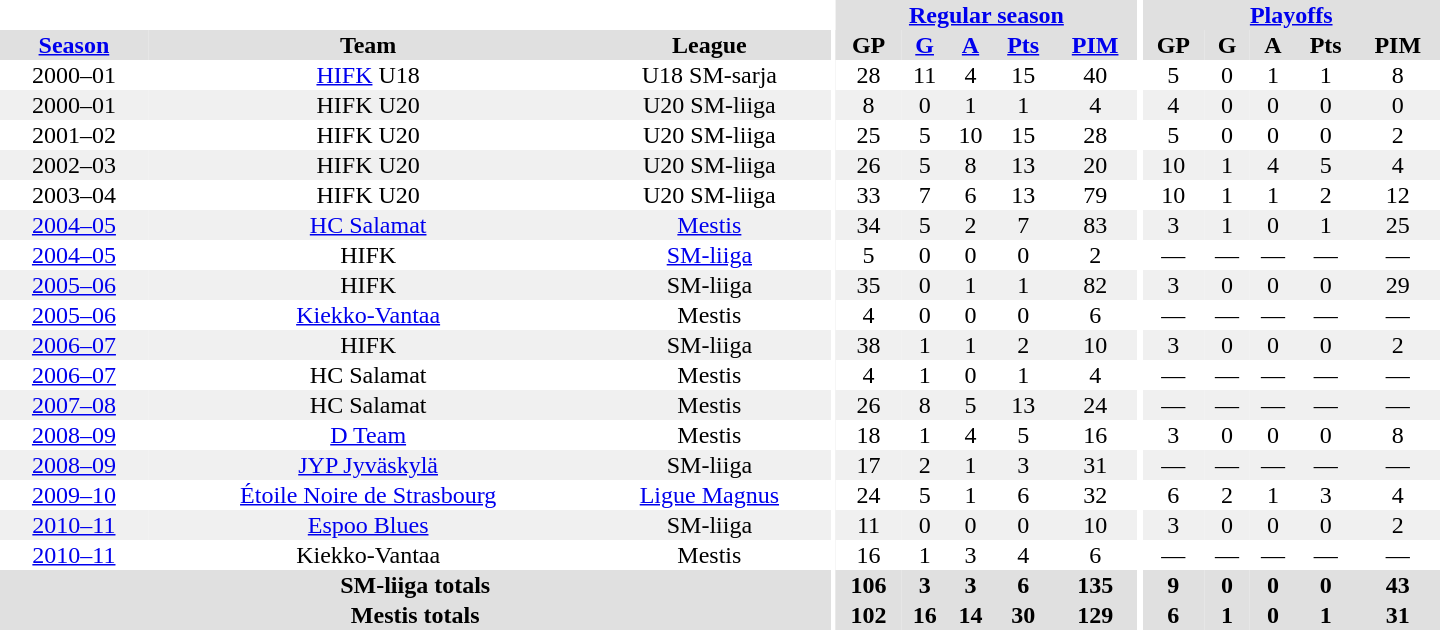<table border="0" cellpadding="1" cellspacing="0" style="text-align:center; width:60em">
<tr bgcolor="#e0e0e0">
<th colspan="3" bgcolor="#ffffff"></th>
<th rowspan="99" bgcolor="#ffffff"></th>
<th colspan="5"><a href='#'>Regular season</a></th>
<th rowspan="99" bgcolor="#ffffff"></th>
<th colspan="5"><a href='#'>Playoffs</a></th>
</tr>
<tr bgcolor="#e0e0e0">
<th><a href='#'>Season</a></th>
<th>Team</th>
<th>League</th>
<th>GP</th>
<th><a href='#'>G</a></th>
<th><a href='#'>A</a></th>
<th><a href='#'>Pts</a></th>
<th><a href='#'>PIM</a></th>
<th>GP</th>
<th>G</th>
<th>A</th>
<th>Pts</th>
<th>PIM</th>
</tr>
<tr>
<td>2000–01</td>
<td><a href='#'>HIFK</a> U18</td>
<td>U18 SM-sarja</td>
<td>28</td>
<td>11</td>
<td>4</td>
<td>15</td>
<td>40</td>
<td>5</td>
<td>0</td>
<td>1</td>
<td>1</td>
<td>8</td>
</tr>
<tr bgcolor="#f0f0f0">
<td>2000–01</td>
<td>HIFK U20</td>
<td>U20 SM-liiga</td>
<td>8</td>
<td>0</td>
<td>1</td>
<td>1</td>
<td>4</td>
<td>4</td>
<td>0</td>
<td>0</td>
<td>0</td>
<td>0</td>
</tr>
<tr>
<td>2001–02</td>
<td>HIFK U20</td>
<td>U20 SM-liiga</td>
<td>25</td>
<td>5</td>
<td>10</td>
<td>15</td>
<td>28</td>
<td>5</td>
<td>0</td>
<td>0</td>
<td>0</td>
<td>2</td>
</tr>
<tr bgcolor="#f0f0f0">
<td>2002–03</td>
<td>HIFK U20</td>
<td>U20 SM-liiga</td>
<td>26</td>
<td>5</td>
<td>8</td>
<td>13</td>
<td>20</td>
<td>10</td>
<td>1</td>
<td>4</td>
<td>5</td>
<td>4</td>
</tr>
<tr>
<td>2003–04</td>
<td>HIFK U20</td>
<td>U20 SM-liiga</td>
<td>33</td>
<td>7</td>
<td>6</td>
<td>13</td>
<td>79</td>
<td>10</td>
<td>1</td>
<td>1</td>
<td>2</td>
<td>12</td>
</tr>
<tr bgcolor="#f0f0f0">
<td><a href='#'>2004–05</a></td>
<td><a href='#'>HC Salamat</a></td>
<td><a href='#'>Mestis</a></td>
<td>34</td>
<td>5</td>
<td>2</td>
<td>7</td>
<td>83</td>
<td>3</td>
<td>1</td>
<td>0</td>
<td>1</td>
<td>25</td>
</tr>
<tr>
<td><a href='#'>2004–05</a></td>
<td>HIFK</td>
<td><a href='#'>SM-liiga</a></td>
<td>5</td>
<td>0</td>
<td>0</td>
<td>0</td>
<td>2</td>
<td>—</td>
<td>—</td>
<td>—</td>
<td>—</td>
<td>—</td>
</tr>
<tr bgcolor="#f0f0f0">
<td><a href='#'>2005–06</a></td>
<td>HIFK</td>
<td>SM-liiga</td>
<td>35</td>
<td>0</td>
<td>1</td>
<td>1</td>
<td>82</td>
<td>3</td>
<td>0</td>
<td>0</td>
<td>0</td>
<td>29</td>
</tr>
<tr>
<td><a href='#'>2005–06</a></td>
<td><a href='#'>Kiekko-Vantaa</a></td>
<td>Mestis</td>
<td>4</td>
<td>0</td>
<td>0</td>
<td>0</td>
<td>6</td>
<td>—</td>
<td>—</td>
<td>—</td>
<td>—</td>
<td>—</td>
</tr>
<tr bgcolor="#f0f0f0">
<td><a href='#'>2006–07</a></td>
<td>HIFK</td>
<td>SM-liiga</td>
<td>38</td>
<td>1</td>
<td>1</td>
<td>2</td>
<td>10</td>
<td>3</td>
<td>0</td>
<td>0</td>
<td>0</td>
<td>2</td>
</tr>
<tr>
<td><a href='#'>2006–07</a></td>
<td>HC Salamat</td>
<td>Mestis</td>
<td>4</td>
<td>1</td>
<td>0</td>
<td>1</td>
<td>4</td>
<td>—</td>
<td>—</td>
<td>—</td>
<td>—</td>
<td>—</td>
</tr>
<tr bgcolor="#f0f0f0">
<td><a href='#'>2007–08</a></td>
<td>HC Salamat</td>
<td>Mestis</td>
<td>26</td>
<td>8</td>
<td>5</td>
<td>13</td>
<td>24</td>
<td>—</td>
<td>—</td>
<td>—</td>
<td>—</td>
<td>—</td>
</tr>
<tr>
<td><a href='#'>2008–09</a></td>
<td><a href='#'>D Team</a></td>
<td>Mestis</td>
<td>18</td>
<td>1</td>
<td>4</td>
<td>5</td>
<td>16</td>
<td>3</td>
<td>0</td>
<td>0</td>
<td>0</td>
<td>8</td>
</tr>
<tr bgcolor="#f0f0f0">
<td><a href='#'>2008–09</a></td>
<td><a href='#'>JYP Jyväskylä</a></td>
<td>SM-liiga</td>
<td>17</td>
<td>2</td>
<td>1</td>
<td>3</td>
<td>31</td>
<td>—</td>
<td>—</td>
<td>—</td>
<td>—</td>
<td>—</td>
</tr>
<tr>
<td><a href='#'>2009–10</a></td>
<td><a href='#'>Étoile Noire de Strasbourg</a></td>
<td><a href='#'>Ligue Magnus</a></td>
<td>24</td>
<td>5</td>
<td>1</td>
<td>6</td>
<td>32</td>
<td>6</td>
<td>2</td>
<td>1</td>
<td>3</td>
<td>4</td>
</tr>
<tr bgcolor="#f0f0f0">
<td><a href='#'>2010–11</a></td>
<td><a href='#'>Espoo Blues</a></td>
<td>SM-liiga</td>
<td>11</td>
<td>0</td>
<td>0</td>
<td>0</td>
<td>10</td>
<td>3</td>
<td>0</td>
<td>0</td>
<td>0</td>
<td>2</td>
</tr>
<tr>
<td><a href='#'>2010–11</a></td>
<td>Kiekko-Vantaa</td>
<td>Mestis</td>
<td>16</td>
<td>1</td>
<td>3</td>
<td>4</td>
<td>6</td>
<td>—</td>
<td>—</td>
<td>—</td>
<td>—</td>
<td>—</td>
</tr>
<tr>
</tr>
<tr ALIGN="center" bgcolor="#e0e0e0">
<th colspan="3">SM-liiga totals</th>
<th ALIGN="center">106</th>
<th ALIGN="center">3</th>
<th ALIGN="center">3</th>
<th ALIGN="center">6</th>
<th ALIGN="center">135</th>
<th ALIGN="center">9</th>
<th ALIGN="center">0</th>
<th ALIGN="center">0</th>
<th ALIGN="center">0</th>
<th ALIGN="center">43</th>
</tr>
<tr>
</tr>
<tr ALIGN="center" bgcolor="#e0e0e0">
<th colspan="3">Mestis totals</th>
<th ALIGN="center">102</th>
<th ALIGN="center">16</th>
<th ALIGN="center">14</th>
<th ALIGN="center">30</th>
<th ALIGN="center">129</th>
<th ALIGN="center">6</th>
<th ALIGN="center">1</th>
<th ALIGN="center">0</th>
<th ALIGN="center">1</th>
<th ALIGN="center">31</th>
</tr>
</table>
